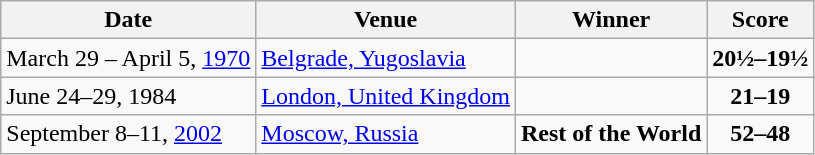<table class="wikitable" border="1">
<tr>
<th>Date</th>
<th>Venue</th>
<th>Winner</th>
<th>Score</th>
</tr>
<tr>
<td>March 29 – April 5, <a href='#'>1970</a></td>
<td> <a href='#'>Belgrade, Yugoslavia</a></td>
<td style="text-align:left"><strong></strong></td>
<td style="text-align:center"><strong>20½–19½</strong></td>
</tr>
<tr>
<td>June 24–29, 1984</td>
<td> <a href='#'>London, United Kingdom</a></td>
<td style="text-align:left"><strong></strong></td>
<td style="text-align:center"><strong>21–19</strong></td>
</tr>
<tr>
<td>September 8–11, <a href='#'>2002</a></td>
<td> <a href='#'>Moscow, Russia</a></td>
<td style="text-align:left"><strong> Rest of the World</strong></td>
<td style="text-align:center"><strong>52–48</strong></td>
</tr>
</table>
